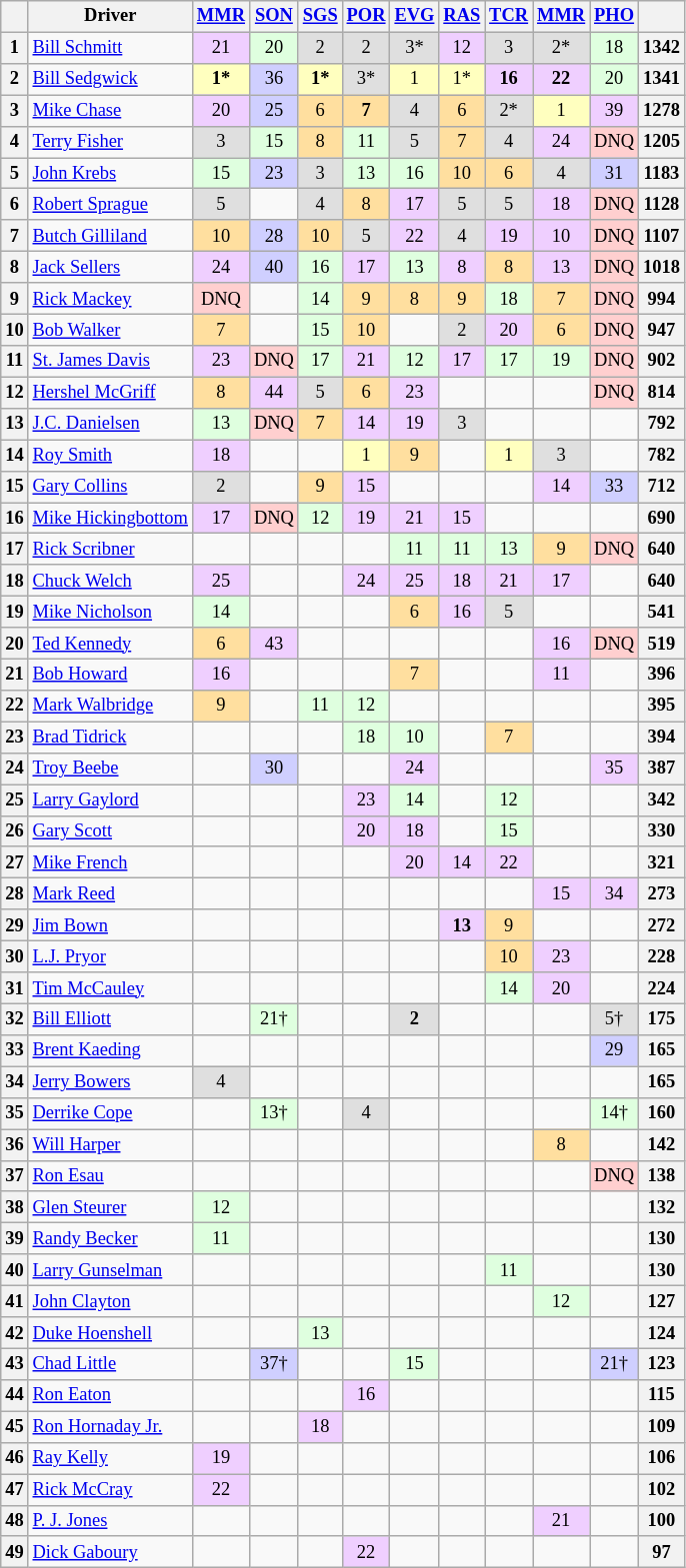<table class="wikitable" style="font-size:77%; text-align:center">
<tr valign="top">
<th></th>
<th>Driver</th>
<th><a href='#'>MMR</a></th>
<th><a href='#'>SON</a></th>
<th><a href='#'>SGS</a></th>
<th><a href='#'>POR</a></th>
<th><a href='#'>EVG</a></th>
<th><a href='#'>RAS</a></th>
<th><a href='#'>TCR</a></th>
<th><a href='#'>MMR</a></th>
<th><a href='#'>PHO</a></th>
<th></th>
</tr>
<tr>
<th>1</th>
<td align="left"><a href='#'>Bill Schmitt</a></td>
<td style="background-color:#EFCFFF";>21</td>
<td style="background-color:#DFFFDF";>20</td>
<td style="background-color:#DFDFDF";>2</td>
<td style="background-color:#DFDFDF";>2</td>
<td style="background-color:#DFDFDF";>3*</td>
<td style="background-color:#EFCFFF";>12</td>
<td style="background-color:#DFDFDF";>3</td>
<td style="background-color:#DFDFDF";>2*</td>
<td style="background-color:#DFFFDF";>18</td>
<th>1342</th>
</tr>
<tr>
<th>2</th>
<td align="left"><a href='#'>Bill Sedgwick</a></td>
<td style="background-color:#FFFFBF";><strong>1*</strong></td>
<td style="background-color:#CFCFFF";>36</td>
<td style="background-color:#FFFFBF";><strong>1*</strong></td>
<td style="background-color:#DFDFDF";>3*</td>
<td style="background-color:#FFFFBF";>1</td>
<td style="background-color:#FFFFBF";>1*</td>
<td style="background-color:#EFCFFF";><strong>16</strong></td>
<td style="background-color:#EFCFFF";><strong>22</strong></td>
<td style="background-color:#DFFFDF";>20</td>
<th>1341</th>
</tr>
<tr>
<th>3</th>
<td align="left"><a href='#'>Mike Chase</a></td>
<td style="background-color:#EFCFFF";>20</td>
<td style="background-color:#CFCFFF";>25</td>
<td style="background-color:#FFDF9F";>6</td>
<td style="background-color:#FFDF9F";><strong>7</strong></td>
<td style="background-color:#DFDFDF";>4</td>
<td style="background-color:#FFDF9F";>6</td>
<td style="background-color:#DFDFDF";>2*</td>
<td style="background-color:#FFFFBF";>1</td>
<td style="background-color:#EFCFFF";>39</td>
<th>1278</th>
</tr>
<tr>
<th>4</th>
<td align="left"><a href='#'>Terry Fisher</a></td>
<td style="background-color:#DFDFDF";>3</td>
<td style="background-color:#DFFFDF";>15</td>
<td style="background-color:#FFDF9F";>8</td>
<td style="background-color:#DFFFDF";>11</td>
<td style="background-color:#DFDFDF";>5</td>
<td style="background-color:#FFDF9F";>7</td>
<td style="background-color:#DFDFDF";>4</td>
<td style="background-color:#EFCFFF";>24</td>
<td style="background-color:#FFCFCF";>DNQ</td>
<th>1205</th>
</tr>
<tr>
<th>5</th>
<td align="left"><a href='#'>John Krebs</a></td>
<td style="background-color:#DFFFDF";>15</td>
<td style="background-color:#CFCFFF";>23</td>
<td style="background-color:#DFDFDF";>3</td>
<td style="background-color:#DFFFDF";>13</td>
<td style="background-color:#DFFFDF";>16</td>
<td style="background-color:#FFDF9F";>10</td>
<td style="background-color:#FFDF9F";>6</td>
<td style="background-color:#DFDFDF";>4</td>
<td style="background-color:#CFCFFF";>31</td>
<th>1183</th>
</tr>
<tr>
<th>6</th>
<td align="left"><a href='#'>Robert Sprague</a></td>
<td style="background-color:#DFDFDF";>5</td>
<td></td>
<td style="background-color:#DFDFDF";>4</td>
<td style="background-color:#FFDF9F";>8</td>
<td style="background-color:#EFCFFF";>17</td>
<td style="background-color:#DFDFDF";>5</td>
<td style="background-color:#DFDFDF";>5</td>
<td style="background-color:#EFCFFF";>18</td>
<td style="background-color:#FFCFCF";>DNQ</td>
<th>1128</th>
</tr>
<tr>
<th>7</th>
<td align="left"><a href='#'>Butch Gilliland</a></td>
<td style="background-color:#FFDF9F";>10</td>
<td style="background-color:#CFCFFF";>28</td>
<td style="background-color:#FFDF9F";>10</td>
<td style="background-color:#DFDFDF";>5</td>
<td style="background-color:#EFCFFF";>22</td>
<td style="background-color:#DFDFDF";>4</td>
<td style="background-color:#EFCFFF";>19</td>
<td style="background-color:#EFCFFF";>10</td>
<td style="background-color:#FFCFCF";>DNQ</td>
<th>1107</th>
</tr>
<tr>
<th>8</th>
<td align="left"><a href='#'>Jack Sellers</a></td>
<td style="background-color:#EFCFFF";>24</td>
<td style="background-color:#CFCFFF";>40</td>
<td style="background-color:#DFFFDF";>16</td>
<td style="background-color:#EFCFFF";>17</td>
<td style="background-color:#DFFFDF";>13</td>
<td style="background-color:#EFCFFF";>8</td>
<td style="background-color:#FFDF9F";>8</td>
<td style="background-color:#EFCFFF";>13</td>
<td style="background-color:#FFCFCF";>DNQ</td>
<th>1018</th>
</tr>
<tr>
<th>9</th>
<td align="left"><a href='#'>Rick Mackey</a></td>
<td style="background-color:#FFCFCF";>DNQ</td>
<td></td>
<td style="background-color:#DFFFDF";>14</td>
<td style="background-color:#FFDF9F";>9</td>
<td style="background-color:#FFDF9F";>8</td>
<td style="background-color:#FFDF9F";>9</td>
<td style="background-color:#DFFFDF";>18</td>
<td style="background-color:#FFDF9F";>7</td>
<td style="background-color:#FFCFCF";>DNQ</td>
<th>994</th>
</tr>
<tr>
<th>10</th>
<td align="left"><a href='#'>Bob Walker</a></td>
<td style="background-color:#FFDF9F";>7</td>
<td></td>
<td style="background-color:#DFFFDF";>15</td>
<td style="background-color:#FFDF9F";>10</td>
<td></td>
<td style="background-color:#DFDFDF";>2</td>
<td style="background-color:#EFCFFF";>20</td>
<td style="background-color:#FFDF9F";>6</td>
<td style="background-color:#FFCFCF";>DNQ</td>
<th>947</th>
</tr>
<tr>
<th>11</th>
<td align="left"><a href='#'>St. James Davis</a></td>
<td style="background-color:#EFCFFF";>23</td>
<td style="background-color:#FFCFCF";>DNQ</td>
<td style="background-color:#DFFFDF";>17</td>
<td style="background-color:#EFCFFF";>21</td>
<td style="background-color:#DFFFDF";>12</td>
<td style="background-color:#EFCFFF";>17</td>
<td style="background-color:#DFFFDF";>17</td>
<td style="background-color:#DFFFDF";>19</td>
<td style="background-color:#FFCFCF";>DNQ</td>
<th>902</th>
</tr>
<tr>
<th>12</th>
<td align="left"><a href='#'>Hershel McGriff</a></td>
<td style="background-color:#FFDF9F";>8</td>
<td style="background-color:#EFCFFF";>44</td>
<td style="background-color:#DFDFDF";>5</td>
<td style="background-color:#FFDF9F";>6</td>
<td style="background-color:#EFCFFF";>23</td>
<td></td>
<td></td>
<td></td>
<td style="background-color:#FFCFCF";>DNQ</td>
<th>814</th>
</tr>
<tr>
<th>13</th>
<td align="left"><a href='#'>J.C. Danielsen</a></td>
<td style="background-color:#DFFFDF";>13</td>
<td style="background-color:#FFCFCF";>DNQ</td>
<td style="background-color:#FFDF9F";>7</td>
<td style="background-color:#EFCFFF";>14</td>
<td style="background-color:#EFCFFF";>19</td>
<td style="background-color:#DFDFDF";>3</td>
<td></td>
<td></td>
<td></td>
<th>792</th>
</tr>
<tr>
<th>14</th>
<td align="left"><a href='#'>Roy Smith</a></td>
<td style="background-color:#EFCFFF";>18</td>
<td></td>
<td></td>
<td style="background-color:#FFFFBF";>1</td>
<td style="background-color:#FFDF9F";>9</td>
<td></td>
<td style="background-color:#FFFFBF";>1</td>
<td style="background-color:#DFDFDF";>3</td>
<td></td>
<th>782</th>
</tr>
<tr>
<th>15</th>
<td align="left"><a href='#'>Gary Collins</a></td>
<td style="background-color:#DFDFDF";>2</td>
<td></td>
<td style="background-color:#FFDF9F";>9</td>
<td style="background-color:#EFCFFF";>15</td>
<td></td>
<td></td>
<td></td>
<td style="background-color:#EFCFFF";>14</td>
<td style="background-color:#CFCFFF";>33</td>
<th>712</th>
</tr>
<tr>
<th>16</th>
<td align="left"><a href='#'>Mike Hickingbottom</a></td>
<td style="background-color:#EFCFFF";>17</td>
<td style="background-color:#FFCFCF";>DNQ</td>
<td style="background-color:#DFFFDF";>12</td>
<td style="background-color:#EFCFFF";>19</td>
<td style="background-color:#EFCFFF";>21</td>
<td style="background-color:#EFCFFF";>15</td>
<td></td>
<td></td>
<td></td>
<th>690</th>
</tr>
<tr>
<th>17</th>
<td align="left"><a href='#'>Rick Scribner</a></td>
<td></td>
<td></td>
<td></td>
<td></td>
<td style="background-color:#DFFFDF";>11</td>
<td style="background-color:#DFFFDF";>11</td>
<td style="background-color:#DFFFDF";>13</td>
<td style="background-color:#FFDF9F";>9</td>
<td style="background-color:#FFCFCF";>DNQ</td>
<th>640</th>
</tr>
<tr>
<th>18</th>
<td align="left"><a href='#'>Chuck Welch</a></td>
<td style="background-color:#EFCFFF";>25</td>
<td></td>
<td></td>
<td style="background-color:#EFCFFF";>24</td>
<td style="background-color:#EFCFFF";>25</td>
<td style="background-color:#EFCFFF";>18</td>
<td style="background-color:#EFCFFF";>21</td>
<td style="background-color:#EFCFFF";>17</td>
<td></td>
<th>640</th>
</tr>
<tr>
<th>19</th>
<td align="left"><a href='#'>Mike Nicholson</a></td>
<td style="background-color:#DFFFDF";>14</td>
<td></td>
<td></td>
<td></td>
<td style="background-color:#FFDF9F";>6</td>
<td style="background-color:#EFCFFF";>16</td>
<td style="background-color:#DFDFDF";>5</td>
<td></td>
<td></td>
<th>541</th>
</tr>
<tr>
<th>20</th>
<td align="left"><a href='#'>Ted Kennedy</a></td>
<td style="background-color:#FFDF9F";>6</td>
<td style="background-color:#EFCFFF";>43</td>
<td></td>
<td></td>
<td></td>
<td></td>
<td></td>
<td style="background-color:#EFCFFF";>16</td>
<td style="background-color:#FFCFCF";>DNQ</td>
<th>519</th>
</tr>
<tr>
<th>21</th>
<td align="left"><a href='#'>Bob Howard</a></td>
<td style="background-color:#EFCFFF";>16</td>
<td></td>
<td></td>
<td></td>
<td style="background-color:#FFDF9F";>7</td>
<td></td>
<td></td>
<td style="background-color:#EFCFFF";>11</td>
<td></td>
<th>396</th>
</tr>
<tr>
<th>22</th>
<td align="left"><a href='#'>Mark Walbridge</a></td>
<td style="background-color:#FFDF9F";>9</td>
<td></td>
<td style="background-color:#DFFFDF";>11</td>
<td style="background-color:#DFFFDF";>12</td>
<td></td>
<td></td>
<td></td>
<td></td>
<td></td>
<th>395</th>
</tr>
<tr>
<th>23</th>
<td align="left"><a href='#'>Brad Tidrick</a></td>
<td></td>
<td></td>
<td></td>
<td style="background-color:#DFFFDF";>18</td>
<td style="background-color:#DFFFDF";>10</td>
<td></td>
<td style="background-color:#FFDF9F";>7</td>
<td></td>
<td></td>
<th>394</th>
</tr>
<tr>
<th>24</th>
<td align="left"><a href='#'>Troy Beebe</a></td>
<td></td>
<td style="background-color:#CFCFFF";>30</td>
<td></td>
<td></td>
<td style="background-color:#EFCFFF";>24</td>
<td></td>
<td></td>
<td></td>
<td style="background-color:#EFCFFF";>35</td>
<th>387</th>
</tr>
<tr>
<th>25</th>
<td align="left"><a href='#'>Larry Gaylord</a></td>
<td></td>
<td></td>
<td></td>
<td style="background-color:#EFCFFF";>23</td>
<td style="background-color:#DFFFDF";>14</td>
<td></td>
<td style="background-color:#DFFFDF";>12</td>
<td></td>
<td></td>
<th>342</th>
</tr>
<tr>
<th>26</th>
<td align="left"><a href='#'>Gary Scott</a></td>
<td></td>
<td></td>
<td></td>
<td style="background-color:#EFCFFF";>20</td>
<td style="background-color:#EFCFFF";>18</td>
<td></td>
<td style="background-color:#DFFFDF";>15</td>
<td></td>
<td></td>
<th>330</th>
</tr>
<tr>
<th>27</th>
<td align="left"><a href='#'>Mike French</a></td>
<td></td>
<td></td>
<td></td>
<td></td>
<td style="background-color:#EFCFFF";>20</td>
<td style="background-color:#EFCFFF";>14</td>
<td style="background-color:#EFCFFF";>22</td>
<td></td>
<td></td>
<th>321</th>
</tr>
<tr>
<th>28</th>
<td align="left"><a href='#'>Mark Reed</a></td>
<td></td>
<td></td>
<td></td>
<td></td>
<td></td>
<td></td>
<td></td>
<td style="background-color:#EFCFFF";>15</td>
<td style="background-color:#EFCFFF";>34</td>
<th>273</th>
</tr>
<tr>
<th>29</th>
<td align="left"><a href='#'>Jim Bown</a></td>
<td></td>
<td></td>
<td></td>
<td></td>
<td></td>
<td style="background-color:#EFCFFF";><strong>13</strong></td>
<td style="background-color:#FFDF9F";>9</td>
<td></td>
<td></td>
<th>272</th>
</tr>
<tr>
<th>30</th>
<td align="left"><a href='#'>L.J. Pryor</a></td>
<td></td>
<td></td>
<td></td>
<td></td>
<td></td>
<td></td>
<td style="background-color:#FFDF9F";>10</td>
<td style="background-color:#EFCFFF";>23</td>
<td></td>
<th>228</th>
</tr>
<tr>
<th>31</th>
<td align="left"><a href='#'>Tim McCauley</a></td>
<td></td>
<td></td>
<td></td>
<td></td>
<td></td>
<td></td>
<td style="background-color:#DFFFDF";>14</td>
<td style="background-color:#EFCFFF";>20</td>
<td></td>
<th>224</th>
</tr>
<tr>
<th>32</th>
<td align="left"><a href='#'>Bill Elliott</a></td>
<td></td>
<td style="background-color:#DFFFDF";>21†</td>
<td></td>
<td></td>
<td style="background-color:#DFDFDF";><strong>2</strong></td>
<td></td>
<td></td>
<td></td>
<td style="background-color:#DFDFDF";>5†</td>
<th>175</th>
</tr>
<tr>
<th>33</th>
<td align="left"><a href='#'>Brent Kaeding</a></td>
<td></td>
<td></td>
<td></td>
<td></td>
<td></td>
<td></td>
<td></td>
<td></td>
<td style="background-color:#CFCFFF";>29</td>
<th>165</th>
</tr>
<tr>
<th>34</th>
<td align="left"><a href='#'>Jerry Bowers</a></td>
<td style="background-color:#DFDFDF";>4</td>
<td></td>
<td></td>
<td></td>
<td></td>
<td></td>
<td></td>
<td></td>
<td></td>
<th>165</th>
</tr>
<tr>
<th>35</th>
<td align="left"><a href='#'>Derrike Cope</a></td>
<td></td>
<td style="background-color:#DFFFDF";>13†</td>
<td></td>
<td style="background-color:#DFDFDF";>4</td>
<td></td>
<td></td>
<td></td>
<td></td>
<td style="background-color:#DFFFDF";>14†</td>
<th>160</th>
</tr>
<tr>
<th>36</th>
<td align="left"><a href='#'>Will Harper</a></td>
<td></td>
<td></td>
<td></td>
<td></td>
<td></td>
<td></td>
<td></td>
<td style="background-color:#FFDF9F";>8</td>
<td></td>
<th>142</th>
</tr>
<tr>
<th>37</th>
<td align="left"><a href='#'>Ron Esau</a></td>
<td></td>
<td></td>
<td></td>
<td></td>
<td></td>
<td></td>
<td></td>
<td></td>
<td style="background-color:#FFCFCF";>DNQ</td>
<th>138</th>
</tr>
<tr>
<th>38</th>
<td align="left"><a href='#'>Glen Steurer</a></td>
<td style="background-color:#DFFFDF";>12</td>
<td></td>
<td></td>
<td></td>
<td></td>
<td></td>
<td></td>
<td></td>
<td></td>
<th>132</th>
</tr>
<tr>
<th>39</th>
<td align="left"><a href='#'>Randy Becker</a></td>
<td style="background-color:#DFFFDF";>11</td>
<td></td>
<td></td>
<td></td>
<td></td>
<td></td>
<td></td>
<td></td>
<td></td>
<th>130</th>
</tr>
<tr>
<th>40</th>
<td align="left"><a href='#'>Larry Gunselman</a></td>
<td></td>
<td></td>
<td></td>
<td></td>
<td></td>
<td></td>
<td style="background-color:#DFFFDF";>11</td>
<td></td>
<td></td>
<th>130</th>
</tr>
<tr>
<th>41</th>
<td align="left"><a href='#'>John Clayton</a></td>
<td></td>
<td></td>
<td></td>
<td></td>
<td></td>
<td></td>
<td></td>
<td style="background-color:#DFFFDF";>12</td>
<td></td>
<th>127</th>
</tr>
<tr>
<th>42</th>
<td align="left"><a href='#'>Duke Hoenshell</a></td>
<td></td>
<td></td>
<td style="background-color:#DFFFDF";>13</td>
<td></td>
<td></td>
<td></td>
<td></td>
<td></td>
<td></td>
<th>124</th>
</tr>
<tr>
<th>43</th>
<td align="left"><a href='#'>Chad Little</a></td>
<td></td>
<td style="background-color:#CFCFFF";>37†</td>
<td></td>
<td></td>
<td style="background-color:#DFFFDF";>15</td>
<td></td>
<td></td>
<td></td>
<td style="background-color:#CFCFFF";>21†</td>
<th>123</th>
</tr>
<tr>
<th>44</th>
<td align="left"><a href='#'>Ron Eaton</a></td>
<td></td>
<td></td>
<td></td>
<td style="background-color:#EFCFFF";>16</td>
<td></td>
<td></td>
<td></td>
<td></td>
<td></td>
<th>115</th>
</tr>
<tr>
<th>45</th>
<td align="left"><a href='#'>Ron Hornaday Jr.</a></td>
<td></td>
<td></td>
<td style="background-color:#EFCFFF";>18</td>
<td></td>
<td></td>
<td></td>
<td></td>
<td></td>
<td></td>
<th>109</th>
</tr>
<tr>
<th>46</th>
<td align="left"><a href='#'>Ray Kelly</a></td>
<td style="background-color:#EFCFFF";>19</td>
<td></td>
<td></td>
<td></td>
<td></td>
<td></td>
<td></td>
<td></td>
<td></td>
<th>106</th>
</tr>
<tr>
<th>47</th>
<td align="left"><a href='#'>Rick McCray</a></td>
<td style="background-color:#EFCFFF";>22</td>
<td></td>
<td></td>
<td></td>
<td></td>
<td></td>
<td></td>
<td></td>
<td></td>
<th>102</th>
</tr>
<tr>
<th>48</th>
<td align="left"><a href='#'>P. J. Jones</a></td>
<td></td>
<td></td>
<td></td>
<td></td>
<td></td>
<td></td>
<td></td>
<td style="background-color:#EFCFFF";>21</td>
<td></td>
<th>100</th>
</tr>
<tr>
<th>49</th>
<td align="left"><a href='#'>Dick Gaboury</a></td>
<td></td>
<td></td>
<td></td>
<td style="background-color:#EFCFFF";>22</td>
<td></td>
<td></td>
<td></td>
<td></td>
<td></td>
<th>97</th>
</tr>
</table>
